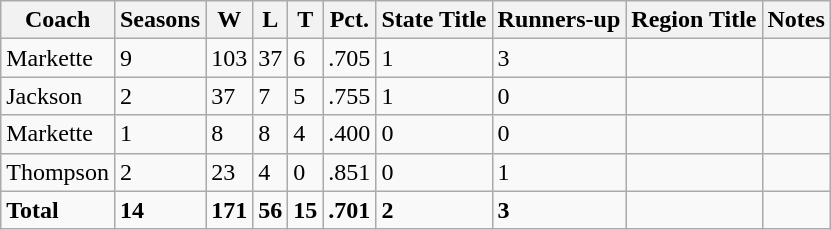<table class="wikitable">
<tr>
<th>Coach</th>
<th>Seasons</th>
<th>W</th>
<th>L</th>
<th>T</th>
<th>Pct.</th>
<th>State Title</th>
<th>Runners-up</th>
<th>Region Title</th>
<th>Notes</th>
</tr>
<tr>
<td>Markette</td>
<td>9</td>
<td>103</td>
<td>37</td>
<td>6</td>
<td>.705</td>
<td>1</td>
<td>3</td>
<td></td>
<td></td>
</tr>
<tr>
<td>Jackson</td>
<td>2</td>
<td>37</td>
<td>7</td>
<td>5</td>
<td>.755</td>
<td>1</td>
<td>0</td>
<td></td>
<td></td>
</tr>
<tr>
<td>Markette</td>
<td>1</td>
<td>8</td>
<td>8</td>
<td>4</td>
<td>.400</td>
<td>0</td>
<td>0</td>
<td></td>
<td></td>
</tr>
<tr>
<td>Thompson</td>
<td>2</td>
<td>23</td>
<td>4</td>
<td>0</td>
<td>.851</td>
<td>0</td>
<td>1</td>
<td></td>
<td><strong></strong></td>
</tr>
<tr>
<td><strong>Total</strong></td>
<td><strong>14</strong></td>
<td><strong>171</strong></td>
<td><strong>56</strong></td>
<td><strong>15</strong></td>
<td><strong>.701</strong></td>
<td><strong>2</strong></td>
<td><strong>3</strong></td>
<td></td>
<td></td>
</tr>
</table>
